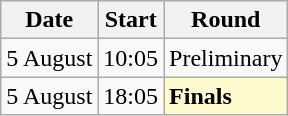<table class=wikitable>
<tr>
<th>Date</th>
<th>Start</th>
<th>Round</th>
</tr>
<tr>
<td>5 August</td>
<td>10:05</td>
<td>Preliminary</td>
</tr>
<tr>
<td>5 August</td>
<td>18:05</td>
<td style=background:lemonchiffon><strong>Finals</strong></td>
</tr>
</table>
